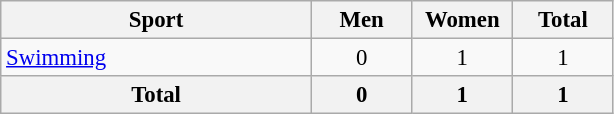<table class="wikitable" style="text-align:center; font-size: 95%">
<tr>
<th width=200>Sport</th>
<th width=60>Men</th>
<th width=60>Women</th>
<th width=60>Total</th>
</tr>
<tr>
<td align=left><a href='#'>Swimming</a></td>
<td>0</td>
<td>1</td>
<td>1</td>
</tr>
<tr>
<th>Total</th>
<th>0</th>
<th>1</th>
<th>1</th>
</tr>
</table>
